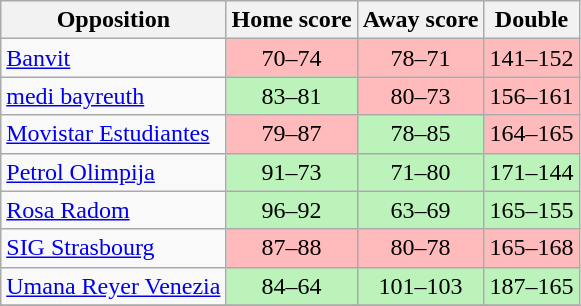<table class="wikitable" style="text-align: center;">
<tr>
<th>Opposition</th>
<th>Home score</th>
<th>Away score</th>
<th>Double</th>
</tr>
<tr>
<td align="left"> <a href='#'>Banvit</a></td>
<td bgcolor=#FFBBBB>70–74</td>
<td bgcolor=#FFBBBB>78–71</td>
<td bgcolor=#FFBBBB>141–152</td>
</tr>
<tr>
<td align="left"> <a href='#'>medi bayreuth</a></td>
<td bgcolor=#BBF3BB>83–81</td>
<td bgcolor=#FFBBBB>80–73</td>
<td bgcolor=#FFBBBB>156–161</td>
</tr>
<tr>
<td align="left"> <a href='#'>Movistar Estudiantes</a></td>
<td bgcolor=#FFBBBB>79–87</td>
<td bgcolor=#BBF3BB>78–85</td>
<td bgcolor=#FFBBBB>164–165</td>
</tr>
<tr>
<td align="left"> <a href='#'>Petrol Olimpija</a></td>
<td bgcolor=#BBF3BB>91–73</td>
<td bgcolor=#BBF3BB>71–80</td>
<td bgcolor=#BBF3BB>171–144</td>
</tr>
<tr>
<td align="left"> <a href='#'>Rosa Radom</a></td>
<td bgcolor=#BBF3BB>96–92</td>
<td bgcolor=#BBF3BB>63–69</td>
<td bgcolor=#BBF3BB>165–155</td>
</tr>
<tr>
<td align="left"> <a href='#'>SIG Strasbourg</a></td>
<td bgcolor=#FFBBBB>87–88</td>
<td bgcolor=#FFBBBB>80–78</td>
<td bgcolor=#FFBBBB>165–168</td>
</tr>
<tr>
<td align="left"> <a href='#'>Umana Reyer Venezia</a></td>
<td bgcolor=#BBF3BB>84–64</td>
<td bgcolor=#BBF3BB>101–103</td>
<td bgcolor=#BBF3BB>187–165</td>
</tr>
<tr>
</tr>
</table>
